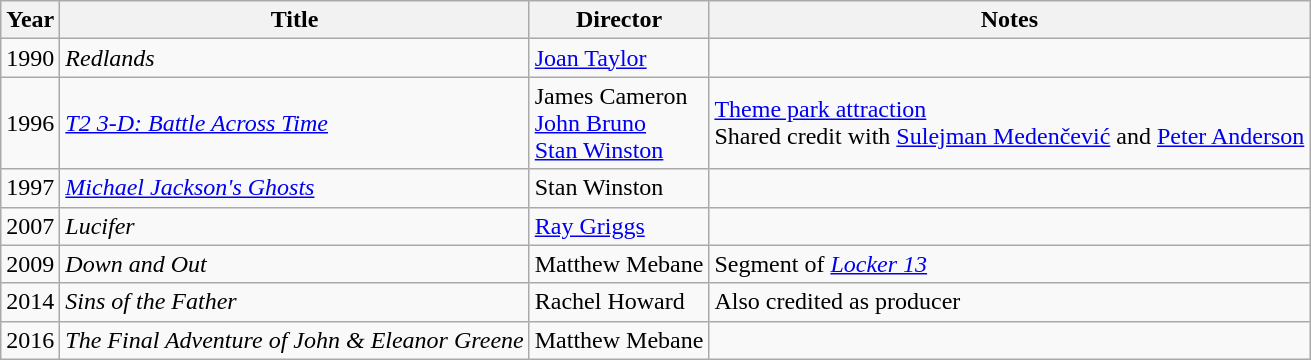<table class="wikitable">
<tr>
<th>Year</th>
<th>Title</th>
<th>Director</th>
<th>Notes</th>
</tr>
<tr>
<td>1990</td>
<td><em>Redlands</em></td>
<td><a href='#'>Joan Taylor</a></td>
<td></td>
</tr>
<tr>
<td>1996</td>
<td><em><a href='#'>T2 3-D: Battle Across Time</a></em></td>
<td>James Cameron<br><a href='#'>John Bruno</a><br><a href='#'>Stan Winston</a></td>
<td><a href='#'>Theme park attraction</a><br>Shared credit with <a href='#'>Sulejman Medenčević</a> and <a href='#'>Peter Anderson</a></td>
</tr>
<tr>
<td>1997</td>
<td><em><a href='#'>Michael Jackson's Ghosts</a></em></td>
<td>Stan Winston</td>
<td></td>
</tr>
<tr>
<td>2007</td>
<td><em>Lucifer</em></td>
<td><a href='#'>Ray Griggs</a></td>
<td></td>
</tr>
<tr>
<td>2009</td>
<td><em>Down and Out</em></td>
<td>Matthew Mebane</td>
<td>Segment of <em><a href='#'>Locker 13</a></em></td>
</tr>
<tr>
<td>2014</td>
<td><em>Sins of the Father</em></td>
<td>Rachel Howard</td>
<td>Also credited as producer</td>
</tr>
<tr>
<td>2016</td>
<td><em>The Final Adventure of John & Eleanor Greene</em></td>
<td>Matthew Mebane</td>
<td></td>
</tr>
</table>
